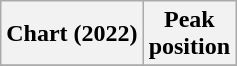<table class="wikitable plainrowheaders" style="text-align:center">
<tr>
<th scope="col">Chart (2022)</th>
<th scope="col">Peak<br>position</th>
</tr>
<tr>
</tr>
</table>
